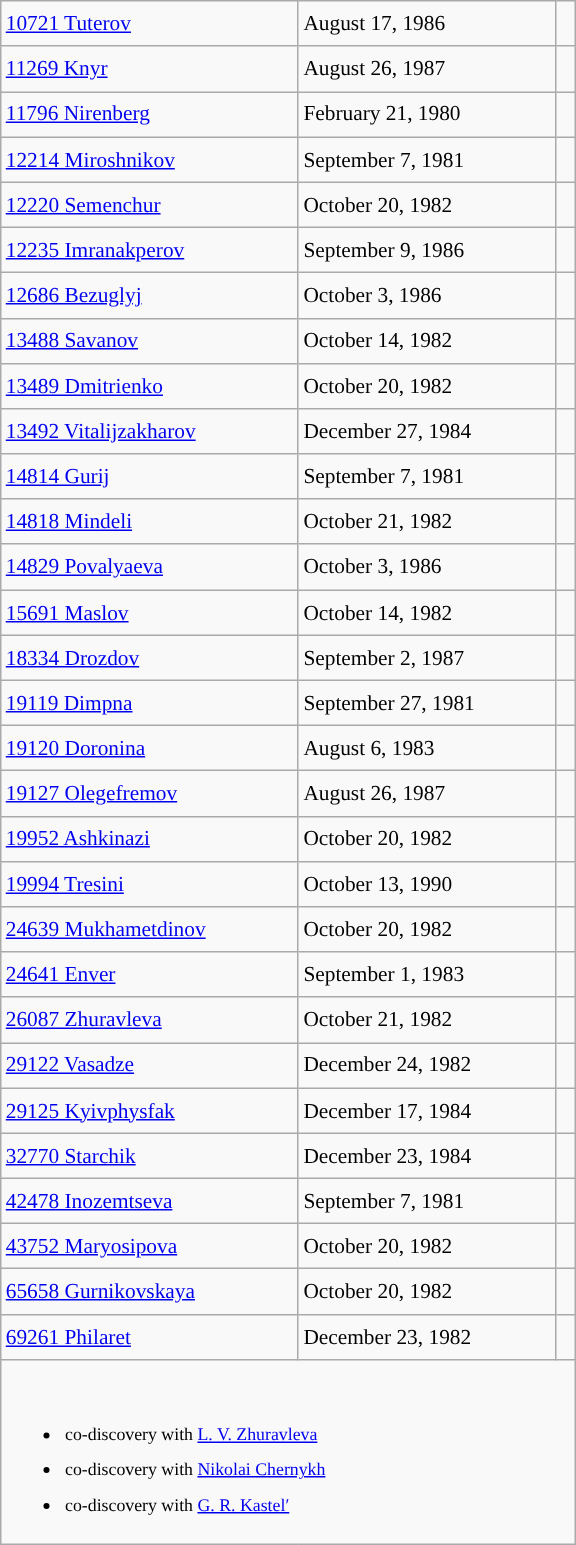<table class="wikitable" style="font-size: 89%; float: left; width: 27em; margin-right: 1em; line-height: 1.65em !important; height: 540px;">
<tr>
<td><a href='#'>10721 Tuterov</a></td>
<td>August 17, 1986</td>
<td></td>
</tr>
<tr>
<td><a href='#'>11269 Knyr</a></td>
<td>August 26, 1987</td>
<td></td>
</tr>
<tr>
<td><a href='#'>11796 Nirenberg</a></td>
<td>February 21, 1980</td>
<td></td>
</tr>
<tr>
<td><a href='#'>12214 Miroshnikov</a></td>
<td>September 7, 1981</td>
<td></td>
</tr>
<tr>
<td><a href='#'>12220 Semenchur</a></td>
<td>October 20, 1982</td>
<td></td>
</tr>
<tr>
<td><a href='#'>12235 Imranakperov</a></td>
<td>September 9, 1986</td>
<td></td>
</tr>
<tr>
<td><a href='#'>12686 Bezuglyj</a></td>
<td>October 3, 1986</td>
<td></td>
</tr>
<tr>
<td><a href='#'>13488 Savanov</a></td>
<td>October 14, 1982</td>
<td></td>
</tr>
<tr>
<td><a href='#'>13489 Dmitrienko</a></td>
<td>October 20, 1982</td>
<td></td>
</tr>
<tr>
<td><a href='#'>13492 Vitalijzakharov</a></td>
<td>December 27, 1984</td>
<td></td>
</tr>
<tr>
<td><a href='#'>14814 Gurij</a></td>
<td>September 7, 1981</td>
<td></td>
</tr>
<tr>
<td><a href='#'>14818 Mindeli</a></td>
<td>October 21, 1982</td>
<td></td>
</tr>
<tr>
<td><a href='#'>14829 Povalyaeva</a></td>
<td>October 3, 1986</td>
<td></td>
</tr>
<tr>
<td><a href='#'>15691 Maslov</a></td>
<td>October 14, 1982</td>
<td></td>
</tr>
<tr>
<td><a href='#'>18334 Drozdov</a></td>
<td>September 2, 1987</td>
<td></td>
</tr>
<tr>
<td><a href='#'>19119 Dimpna</a></td>
<td>September 27, 1981</td>
<td></td>
</tr>
<tr>
<td><a href='#'>19120 Doronina</a></td>
<td>August 6, 1983</td>
<td></td>
</tr>
<tr>
<td><a href='#'>19127 Olegefremov</a></td>
<td>August 26, 1987</td>
<td></td>
</tr>
<tr>
<td><a href='#'>19952 Ashkinazi</a></td>
<td>October 20, 1982</td>
<td></td>
</tr>
<tr>
<td><a href='#'>19994 Tresini</a></td>
<td>October 13, 1990</td>
<td> </td>
</tr>
<tr>
<td><a href='#'>24639 Mukhametdinov</a></td>
<td>October 20, 1982</td>
<td></td>
</tr>
<tr>
<td><a href='#'>24641 Enver</a></td>
<td>September 1, 1983</td>
<td></td>
</tr>
<tr>
<td><a href='#'>26087 Zhuravleva</a></td>
<td>October 21, 1982</td>
<td></td>
</tr>
<tr>
<td><a href='#'>29122 Vasadze</a></td>
<td>December 24, 1982</td>
<td></td>
</tr>
<tr>
<td><a href='#'>29125 Kyivphysfak</a></td>
<td>December 17, 1984</td>
<td></td>
</tr>
<tr>
<td><a href='#'>32770 Starchik</a></td>
<td>December 23, 1984</td>
<td></td>
</tr>
<tr>
<td><a href='#'>42478 Inozemtseva</a></td>
<td>September 7, 1981</td>
<td></td>
</tr>
<tr>
<td><a href='#'>43752 Maryosipova</a></td>
<td>October 20, 1982</td>
<td></td>
</tr>
<tr>
<td><a href='#'>65658 Gurnikovskaya</a></td>
<td>October 20, 1982</td>
<td></td>
</tr>
<tr>
<td><a href='#'>69261 Philaret</a></td>
<td>December 23, 1982</td>
<td></td>
</tr>
<tr>
<td colspan=3 style="font-size: smaller;"><br><ul><li> co-discovery with <a href='#'>L. V. Zhuravleva</a></li><li> co-discovery with <a href='#'>Nikolai Chernykh</a></li><li> co-discovery with <a href='#'>G. R. Kastelʹ</a></li></ul></td>
</tr>
</table>
